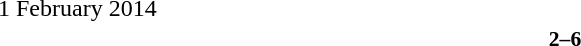<table width=100% cellspacing=1>
<tr>
<th width=25%></th>
<th width=10%></th>
<th></th>
</tr>
<tr>
<td>1 February 2014</td>
</tr>
<tr style=font-size:90%>
<td align=right><strong></strong></td>
<td align=center><strong>2–6</strong></td>
<td><strong></strong></td>
</tr>
</table>
